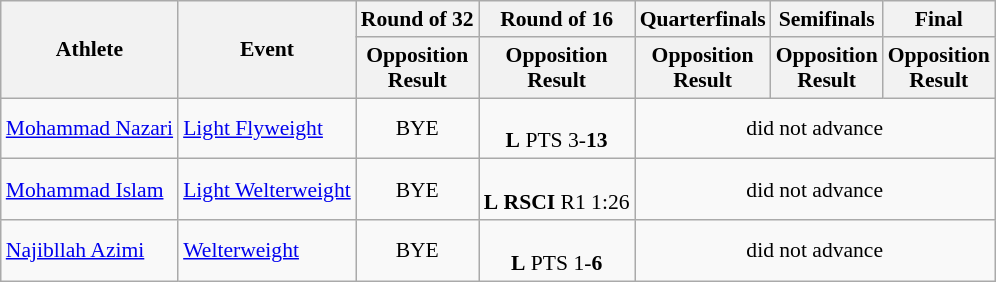<table class="wikitable" border="1" style="font-size:90%">
<tr>
<th rowspan=2>Athlete</th>
<th rowspan=2>Event</th>
<th>Round of 32</th>
<th>Round of 16</th>
<th>Quarterfinals</th>
<th>Semifinals</th>
<th>Final</th>
</tr>
<tr>
<th>Opposition<br>Result</th>
<th>Opposition<br>Result</th>
<th>Opposition<br>Result</th>
<th>Opposition<br>Result</th>
<th>Opposition<br>Result</th>
</tr>
<tr>
<td><a href='#'>Mohammad Nazari</a></td>
<td><a href='#'>Light Flyweight</a></td>
<td align=center>BYE</td>
<td align=center><br><strong>L</strong> PTS 3-<strong>13</strong></td>
<td align=center colspan="7">did not advance</td>
</tr>
<tr>
<td><a href='#'>Mohammad Islam</a></td>
<td><a href='#'>Light Welterweight</a></td>
<td align=center>BYE</td>
<td align=center><br><strong>L</strong> <strong>RSCI</strong> R1 1:26</td>
<td align=center colspan="7">did not advance</td>
</tr>
<tr>
<td><a href='#'>Najibllah Azimi</a></td>
<td><a href='#'>Welterweight</a></td>
<td align=center>BYE</td>
<td align=center><br><strong>L</strong> PTS 1-<strong>6</strong></td>
<td align=center colspan="7">did not advance</td>
</tr>
</table>
